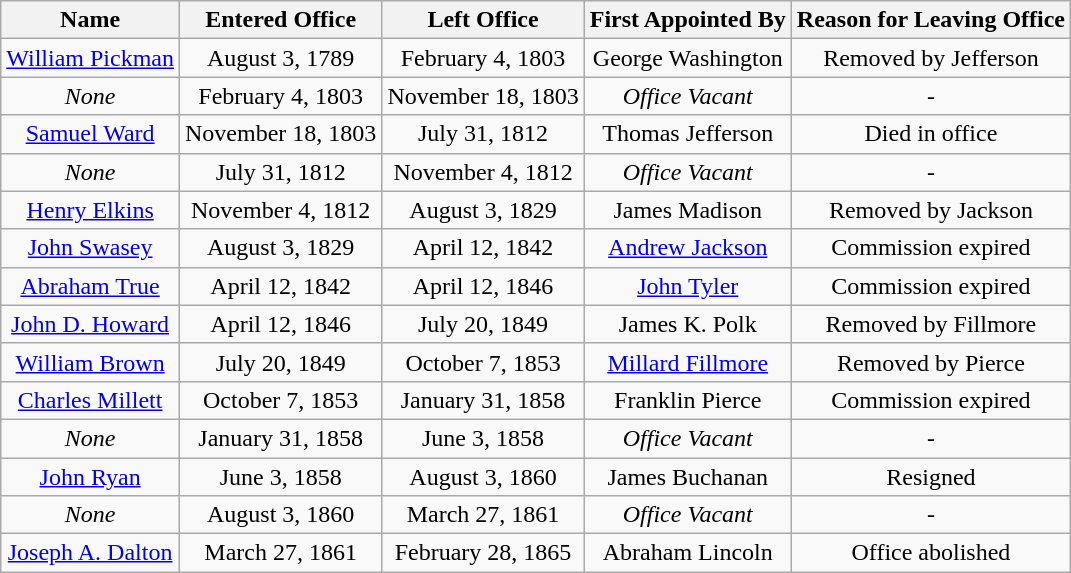<table class="wikitable" style="text-align: center;">
<tr>
<th>Name</th>
<th>Entered Office</th>
<th>Left Office</th>
<th>First Appointed By</th>
<th>Reason for Leaving Office</th>
</tr>
<tr>
<td><a href='#'>William Pickman</a></td>
<td>August 3, 1789</td>
<td>February 4, 1803</td>
<td>George Washington</td>
<td>Removed by Jefferson</td>
</tr>
<tr>
<td><em>None</em></td>
<td>February 4, 1803</td>
<td>November 18, 1803</td>
<td><em>Office Vacant</em></td>
<td>-</td>
</tr>
<tr>
<td><a href='#'>Samuel Ward</a></td>
<td>November 18, 1803</td>
<td>July 31, 1812</td>
<td>Thomas Jefferson</td>
<td>Died in office</td>
</tr>
<tr>
<td><em>None</em></td>
<td>July 31, 1812</td>
<td>November 4, 1812</td>
<td><em>Office Vacant</em></td>
<td>-</td>
</tr>
<tr>
<td><a href='#'>Henry Elkins</a></td>
<td>November 4, 1812</td>
<td>August 3, 1829</td>
<td>James Madison</td>
<td>Removed by Jackson</td>
</tr>
<tr>
<td><a href='#'>John Swasey</a></td>
<td>August 3, 1829</td>
<td>April 12, 1842</td>
<td><a href='#'>Andrew Jackson</a></td>
<td>Commission expired</td>
</tr>
<tr>
<td><a href='#'>Abraham True</a></td>
<td>April 12, 1842</td>
<td>April 12, 1846</td>
<td><a href='#'>John Tyler</a></td>
<td>Commission expired</td>
</tr>
<tr>
<td><a href='#'>John D. Howard</a></td>
<td>April 12, 1846</td>
<td>July 20, 1849</td>
<td>James K. Polk</td>
<td>Removed by Fillmore</td>
</tr>
<tr>
<td><a href='#'>William Brown</a></td>
<td>July 20, 1849</td>
<td>October 7, 1853</td>
<td><a href='#'>Millard Fillmore</a></td>
<td>Removed by Pierce</td>
</tr>
<tr>
<td><a href='#'>Charles Millett</a></td>
<td>October 7, 1853</td>
<td>January 31, 1858</td>
<td>Franklin Pierce</td>
<td>Commission expired</td>
</tr>
<tr>
<td><em>None</em></td>
<td>January 31, 1858</td>
<td>June 3, 1858</td>
<td><em>Office Vacant</em></td>
<td>-</td>
</tr>
<tr>
<td><a href='#'>John Ryan</a></td>
<td>June 3, 1858</td>
<td>August 3, 1860</td>
<td>James Buchanan</td>
<td>Resigned</td>
</tr>
<tr>
<td><em>None</em></td>
<td>August 3, 1860</td>
<td>March 27, 1861</td>
<td><em>Office Vacant</em></td>
<td>-</td>
</tr>
<tr>
<td><a href='#'>Joseph A. Dalton</a></td>
<td>March 27, 1861</td>
<td>February 28, 1865</td>
<td>Abraham Lincoln</td>
<td>Office abolished</td>
</tr>
</table>
